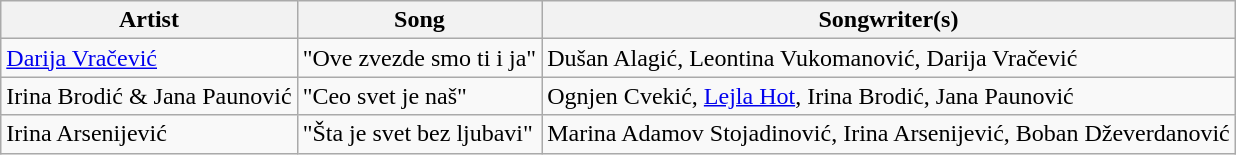<table class="sortable wikitable" style="margin: 1em auto 1em auto;">
<tr>
<th>Artist</th>
<th>Song</th>
<th>Songwriter(s)</th>
</tr>
<tr>
<td><a href='#'>Darija Vračević</a></td>
<td>"Ove zvezde smo ti i ja" </td>
<td>Dušan Alagić, Leontina Vukomanović, Darija Vračević</td>
</tr>
<tr>
<td>Irina Brodić & Jana Paunović</td>
<td>"Ceo svet je naš" </td>
<td>Ognjen Cvekić, <a href='#'>Lejla Hot</a>, Irina Brodić, Jana Paunović</td>
</tr>
<tr>
<td>Irina Arsenijević</td>
<td>"Šta je svet bez ljubavi" </td>
<td>Marina Adamov Stojadinović, Irina Arsenijević, Boban Dževerdanović</td>
</tr>
</table>
